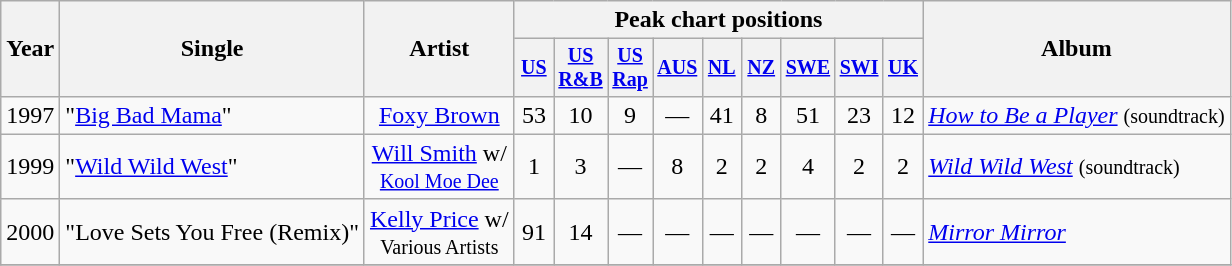<table class="wikitable" style="text-align:center;">
<tr>
<th rowspan="2">Year</th>
<th rowspan="2">Single</th>
<th rowspan="2">Artist</th>
<th colspan="9">Peak chart positions</th>
<th rowspan="2">Album</th>
</tr>
<tr style="font-size:smaller;">
<th width="20"><a href='#'>US</a></th>
<th width="20"><a href='#'>US R&B</a></th>
<th width="20"><a href='#'>US Rap</a></th>
<th width="20"><a href='#'>AUS</a><br></th>
<th width="20"><a href='#'>NL</a><br></th>
<th width="20"><a href='#'>NZ</a><br></th>
<th width="20"><a href='#'>SWE</a><br></th>
<th width="20"><a href='#'>SWI</a><br></th>
<th width="20"><a href='#'>UK</a><br></th>
</tr>
<tr>
<td>1997</td>
<td align="left">"<a href='#'>Big Bad Mama</a>"</td>
<td><a href='#'>Foxy Brown</a></td>
<td>53</td>
<td>10</td>
<td>9</td>
<td>—</td>
<td>41</td>
<td>8</td>
<td>51</td>
<td>23</td>
<td>12</td>
<td align="left"><em><a href='#'>How to Be a Player</a></em> <small>(soundtrack)</small></td>
</tr>
<tr>
<td>1999</td>
<td align="left">"<a href='#'>Wild Wild West</a>"</td>
<td><a href='#'>Will Smith</a> w/<br><small><a href='#'>Kool Moe Dee</a></small></td>
<td>1</td>
<td>3</td>
<td>—</td>
<td>8</td>
<td>2</td>
<td>2</td>
<td>4</td>
<td>2</td>
<td>2</td>
<td align="left"><em><a href='#'>Wild Wild West</a></em> <small>(soundtrack)</small></td>
</tr>
<tr>
<td>2000</td>
<td align="left">"Love Sets You Free (Remix)"</td>
<td><a href='#'>Kelly Price</a> w/<br><small>Various Artists</small></td>
<td>91</td>
<td>14</td>
<td>—</td>
<td>—</td>
<td>—</td>
<td>—</td>
<td>—</td>
<td>—</td>
<td>—</td>
<td align="left"><em><a href='#'>Mirror Mirror</a></em></td>
</tr>
<tr>
</tr>
</table>
